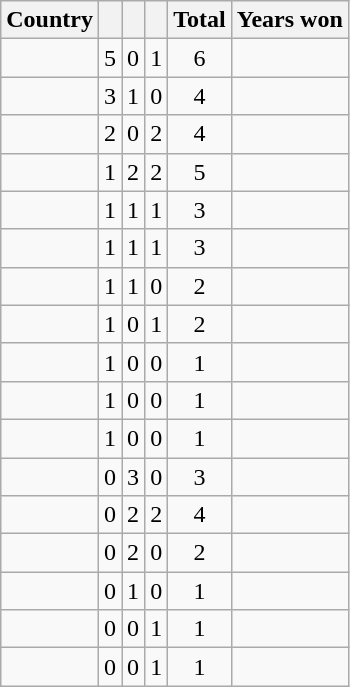<table class="wikitable sortable" style="margin-top:0;">
<tr>
<th>Country</th>
<th></th>
<th></th>
<th></th>
<th>Total</th>
<th>Years won</th>
</tr>
<tr>
<td></td>
<td align="center">5</td>
<td align="center">0</td>
<td align="center">1</td>
<td align="center">6</td>
<td></td>
</tr>
<tr>
<td></td>
<td align="center">3</td>
<td align="center">1</td>
<td align="center">0</td>
<td align="center">4</td>
<td></td>
</tr>
<tr>
<td></td>
<td align="center">2</td>
<td align="center">0</td>
<td align="center">2</td>
<td align="center">4</td>
<td></td>
</tr>
<tr>
<td></td>
<td align="center">1</td>
<td align="center">2</td>
<td align="center">2</td>
<td align="center">5</td>
<td></td>
</tr>
<tr>
<td></td>
<td align="center">1</td>
<td align="center">1</td>
<td align="center">1</td>
<td align="center">3</td>
<td></td>
</tr>
<tr>
<td></td>
<td align="center">1</td>
<td align="center">1</td>
<td align="center">1</td>
<td align="center">3</td>
<td></td>
</tr>
<tr>
<td></td>
<td align="center">1</td>
<td align="center">1</td>
<td align="center">0</td>
<td align="center">2</td>
<td></td>
</tr>
<tr>
<td></td>
<td align="center">1</td>
<td align="center">0</td>
<td align="center">1</td>
<td align="center">2</td>
<td></td>
</tr>
<tr>
<td></td>
<td align="center">1</td>
<td align="center">0</td>
<td align="center">0</td>
<td align="center">1</td>
<td></td>
</tr>
<tr>
<td></td>
<td align="center">1</td>
<td align="center">0</td>
<td align="center">0</td>
<td align="center">1</td>
<td></td>
</tr>
<tr>
<td></td>
<td align="center">1</td>
<td align="center">0</td>
<td align="center">0</td>
<td align="center">1</td>
<td></td>
</tr>
<tr>
<td></td>
<td align="center">0</td>
<td align="center">3</td>
<td align="center">0</td>
<td align="center">3</td>
<td></td>
</tr>
<tr>
<td></td>
<td align="center">0</td>
<td align="center">2</td>
<td align="center">2</td>
<td align="center">4</td>
<td></td>
</tr>
<tr>
<td></td>
<td align="center">0</td>
<td align="center">2</td>
<td align="center">0</td>
<td align="center">2</td>
<td></td>
</tr>
<tr>
<td></td>
<td align="center">0</td>
<td align="center">1</td>
<td align="center">0</td>
<td align="center">1</td>
<td></td>
</tr>
<tr>
<td></td>
<td align="center">0</td>
<td align="center">0</td>
<td align="center">1</td>
<td align="center">1</td>
<td></td>
</tr>
<tr>
<td></td>
<td align="center">0</td>
<td align="center">0</td>
<td align="center">1</td>
<td align="center">1</td>
<td></td>
</tr>
</table>
